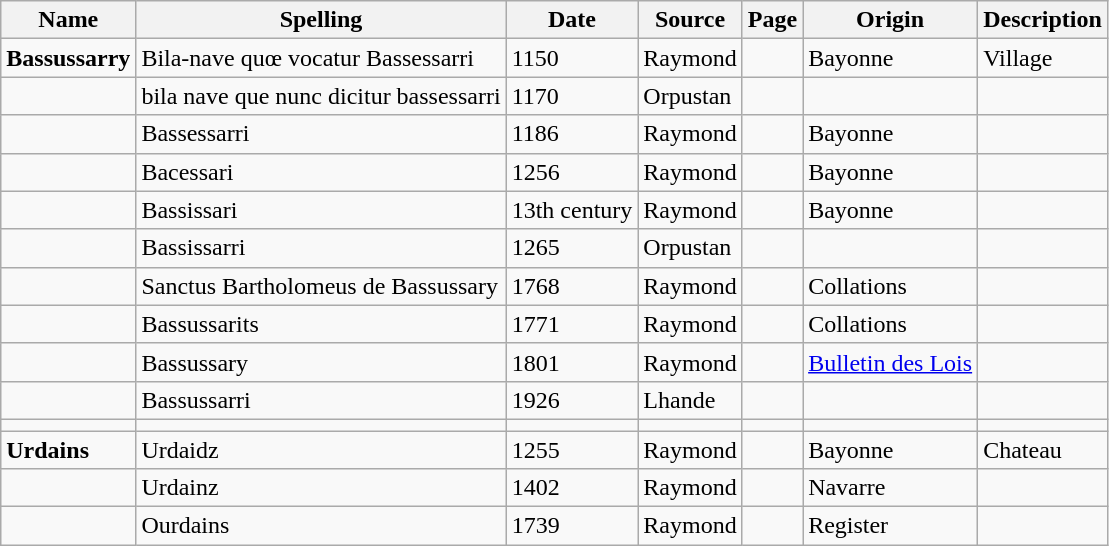<table class="wikitable">
<tr>
<th>Name</th>
<th>Spelling</th>
<th>Date</th>
<th>Source</th>
<th>Page</th>
<th>Origin</th>
<th>Description</th>
</tr>
<tr>
<td><strong>Bassussarry</strong></td>
<td>Bila-nave quœ vocatur Bassessarri</td>
<td>1150</td>
<td>Raymond</td>
<td></td>
<td>Bayonne</td>
<td>Village</td>
</tr>
<tr>
<td></td>
<td>bila nave que nunc dicitur bassessarri</td>
<td>1170</td>
<td>Orpustan</td>
<td></td>
<td></td>
<td></td>
</tr>
<tr>
<td></td>
<td>Bassessarri</td>
<td>1186</td>
<td>Raymond</td>
<td></td>
<td>Bayonne</td>
<td></td>
</tr>
<tr>
<td></td>
<td>Bacessari</td>
<td>1256</td>
<td>Raymond</td>
<td></td>
<td>Bayonne</td>
<td></td>
</tr>
<tr>
<td></td>
<td>Bassissari</td>
<td>13th century</td>
<td>Raymond</td>
<td></td>
<td>Bayonne</td>
<td></td>
</tr>
<tr>
<td></td>
<td>Bassissarri</td>
<td>1265</td>
<td>Orpustan</td>
<td></td>
<td></td>
<td></td>
</tr>
<tr>
<td></td>
<td>Sanctus Bartholomeus de Bassussary</td>
<td>1768</td>
<td>Raymond</td>
<td></td>
<td>Collations</td>
<td></td>
</tr>
<tr>
<td></td>
<td>Bassussarits</td>
<td>1771</td>
<td>Raymond</td>
<td></td>
<td>Collations</td>
<td></td>
</tr>
<tr>
<td></td>
<td>Bassussary</td>
<td>1801</td>
<td>Raymond</td>
<td></td>
<td><a href='#'>Bulletin des Lois</a></td>
<td></td>
</tr>
<tr>
<td></td>
<td>Bassussarri</td>
<td>1926</td>
<td>Lhande</td>
<td></td>
<td></td>
<td></td>
</tr>
<tr>
<td></td>
<td></td>
<td></td>
<td></td>
<td></td>
<td></td>
<td></td>
</tr>
<tr>
<td><strong>Urdains</strong></td>
<td>Urdaidz</td>
<td>1255</td>
<td>Raymond</td>
<td></td>
<td>Bayonne</td>
<td>Chateau</td>
</tr>
<tr>
<td></td>
<td>Urdainz</td>
<td>1402</td>
<td>Raymond</td>
<td></td>
<td>Navarre</td>
<td></td>
</tr>
<tr>
<td></td>
<td>Ourdains</td>
<td>1739</td>
<td>Raymond</td>
<td></td>
<td>Register</td>
<td></td>
</tr>
</table>
